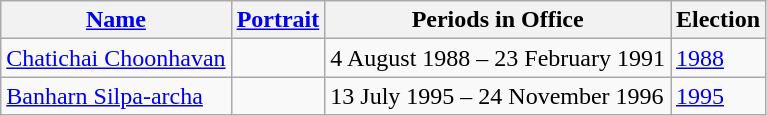<table class="sortable wikitable">
<tr>
<th><a href='#'>Name</a></th>
<th><a href='#'>Portrait</a></th>
<th>Periods in Office</th>
<th>Election</th>
</tr>
<tr>
<td><a href='#'>Chatichai Choonhavan</a></td>
<td></td>
<td>4 August 1988 – 23 February 1991</td>
<td><a href='#'>1988</a></td>
</tr>
<tr>
<td><a href='#'>Banharn Silpa-archa</a></td>
<td></td>
<td>13 July 1995 – 24 November 1996</td>
<td><a href='#'>1995</a></td>
</tr>
</table>
